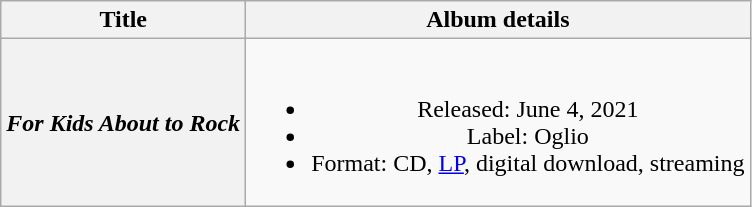<table class="wikitable plainrowheaders" style="text-align:center;">
<tr>
<th scope="col">Title</th>
<th scope="col">Album details</th>
</tr>
<tr>
<th scope="row"><em>For Kids About to Rock</em></th>
<td><br><ul><li>Released: June 4, 2021</li><li>Label: Oglio</li><li>Format: CD, <a href='#'>LP</a>, digital download, streaming</li></ul></td>
</tr>
</table>
